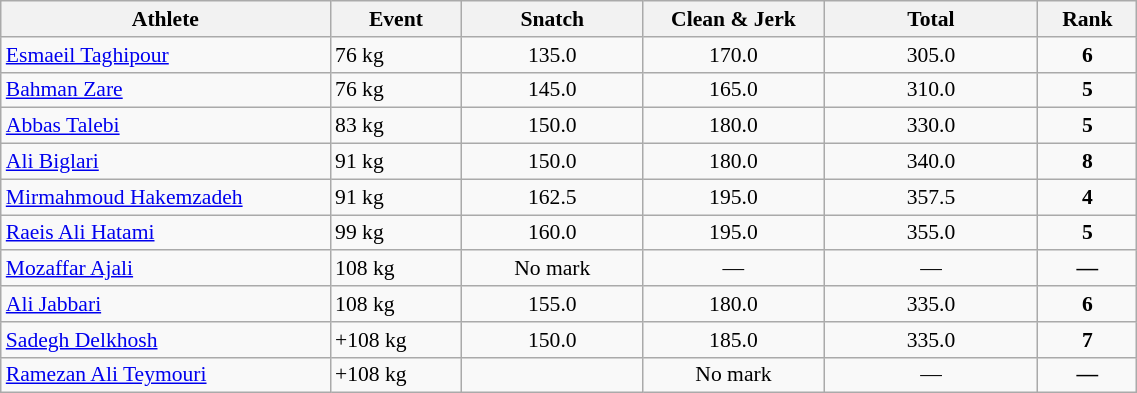<table class="wikitable" width="60%" style="text-align:center; font-size:90%">
<tr>
<th width="20%">Athlete</th>
<th width="8%">Event</th>
<th width="11%">Snatch</th>
<th width="11%">Clean & Jerk</th>
<th width="13%">Total</th>
<th width="6%">Rank</th>
</tr>
<tr>
<td align="left"><a href='#'>Esmaeil Taghipour</a></td>
<td align="left">76 kg</td>
<td>135.0</td>
<td>170.0</td>
<td>305.0</td>
<td><strong>6</strong></td>
</tr>
<tr>
<td align="left"><a href='#'>Bahman Zare</a></td>
<td align="left">76 kg</td>
<td>145.0</td>
<td>165.0</td>
<td>310.0</td>
<td><strong>5</strong></td>
</tr>
<tr>
<td align="left"><a href='#'>Abbas Talebi</a></td>
<td align="left">83 kg</td>
<td>150.0</td>
<td>180.0</td>
<td>330.0</td>
<td><strong>5</strong></td>
</tr>
<tr>
<td align="left"><a href='#'>Ali Biglari</a></td>
<td align="left">91 kg</td>
<td>150.0</td>
<td>180.0</td>
<td>340.0</td>
<td><strong>8</strong></td>
</tr>
<tr>
<td align="left"><a href='#'>Mirmahmoud Hakemzadeh</a></td>
<td align="left">91 kg</td>
<td>162.5</td>
<td>195.0</td>
<td>357.5</td>
<td><strong>4</strong></td>
</tr>
<tr>
<td align="left"><a href='#'>Raeis Ali Hatami</a></td>
<td align="left">99 kg</td>
<td>160.0</td>
<td>195.0</td>
<td>355.0</td>
<td><strong>5</strong></td>
</tr>
<tr>
<td align="left"><a href='#'>Mozaffar Ajali</a></td>
<td align="left">108 kg</td>
<td>No mark</td>
<td>—</td>
<td>—</td>
<td><strong>—</strong></td>
</tr>
<tr>
<td align="left"><a href='#'>Ali Jabbari</a></td>
<td align="left">108 kg</td>
<td>155.0</td>
<td>180.0</td>
<td>335.0</td>
<td><strong>6</strong></td>
</tr>
<tr>
<td align="left"><a href='#'>Sadegh Delkhosh</a></td>
<td align="left">+108 kg</td>
<td>150.0</td>
<td>185.0</td>
<td>335.0</td>
<td><strong>7</strong></td>
</tr>
<tr>
<td align="left"><a href='#'>Ramezan Ali Teymouri</a></td>
<td align="left">+108 kg</td>
<td></td>
<td>No mark</td>
<td>—</td>
<td><strong>—</strong></td>
</tr>
</table>
